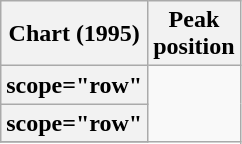<table class="wikitable sortable plainrowheaders">
<tr>
<th scope="col">Chart (1995)</th>
<th scope="col">Peak<br>position</th>
</tr>
<tr>
<th>scope="row"</th>
</tr>
<tr>
<th>scope="row"</th>
</tr>
<tr>
</tr>
</table>
